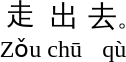<table align="right" style="text-align:center;">
<tr>
<td colspan="3"></td>
</tr>
<tr>
<td><big>走</big><br>Zǒu</td>
<td><big>出</big><br>chū</td>
<td><big>去</big>。<br>qù</td>
</tr>
</table>
